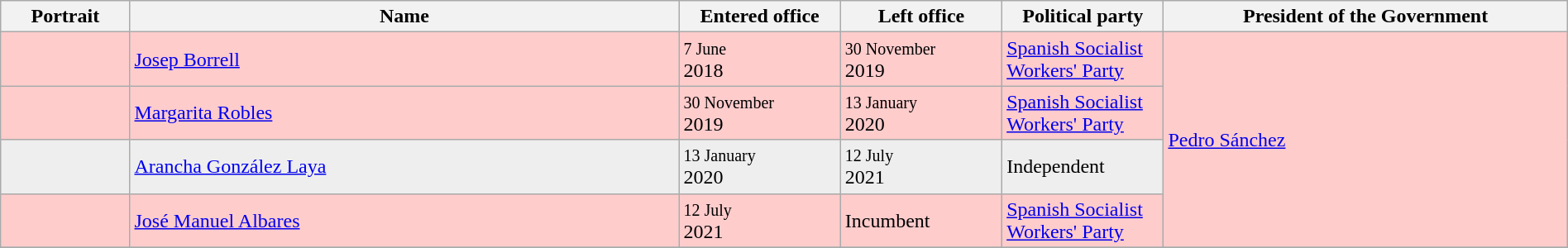<table class="wikitable" style="width:100%;">
<tr>
<th style="width:8%;">Portrait</th>
<th style="width:34%;">Name</th>
<th style="width:10%;">Entered office</th>
<th style="width:10%;">Left office</th>
<th style="width:10%;">Political party</th>
<th style="width:25%;">President of the Government</th>
</tr>
<tr style="background:#fcc;">
<td></td>
<td><a href='#'>Josep Borrell</a></td>
<td><small>7 June</small><br>2018</td>
<td><small>30 November</small><br>2019</td>
<td><a href='#'>Spanish Socialist Workers' Party</a></td>
<td rowspan="4"><a href='#'>Pedro Sánchez</a></td>
</tr>
<tr style="background:#fcc;">
<td></td>
<td><a href='#'>Margarita Robles</a></td>
<td><small>30 November</small><br>2019</td>
<td><small>13 January</small><br>2020</td>
<td><a href='#'>Spanish Socialist Workers' Party</a></td>
</tr>
<tr style="background:#eee;">
<td></td>
<td><a href='#'>Arancha González Laya</a></td>
<td><small>13 January</small><br>2020</td>
<td><small>12 July</small><br>2021</td>
<td>Independent</td>
</tr>
<tr style="background:#fcc;">
<td></td>
<td><a href='#'>José Manuel Albares</a></td>
<td><small>12 July</small><br>2021</td>
<td>Incumbent</td>
<td><a href='#'>Spanish Socialist Workers' Party</a></td>
</tr>
<tr style="background:#eee;">
</tr>
</table>
